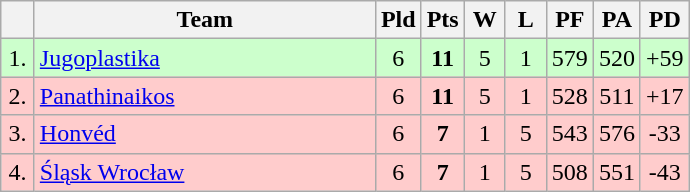<table class="wikitable" style="text-align:center">
<tr>
<th width=15></th>
<th width=220>Team</th>
<th width=20>Pld</th>
<th width=20>Pts</th>
<th width=20>W</th>
<th width=20>L</th>
<th width=20>PF</th>
<th width=20>PA</th>
<th width=20>PD</th>
</tr>
<tr style="background: #ccffcc;">
<td>1.</td>
<td align=left> <a href='#'>Jugoplastika</a></td>
<td>6</td>
<td><strong>11</strong></td>
<td>5</td>
<td>1</td>
<td>579</td>
<td>520</td>
<td>+59</td>
</tr>
<tr style="background: #ffcccc;">
<td>2.</td>
<td align=left> <a href='#'>Panathinaikos</a></td>
<td>6</td>
<td><strong>11</strong></td>
<td>5</td>
<td>1</td>
<td>528</td>
<td>511</td>
<td>+17</td>
</tr>
<tr style="background: #ffcccc;">
<td>3.</td>
<td align=left> <a href='#'>Honvéd</a></td>
<td>6</td>
<td><strong>7</strong></td>
<td>1</td>
<td>5</td>
<td>543</td>
<td>576</td>
<td>-33</td>
</tr>
<tr style="background: #ffcccc;">
<td>4.</td>
<td align=left> <a href='#'>Śląsk Wrocław</a></td>
<td>6</td>
<td><strong>7</strong></td>
<td>1</td>
<td>5</td>
<td>508</td>
<td>551</td>
<td>-43</td>
</tr>
</table>
